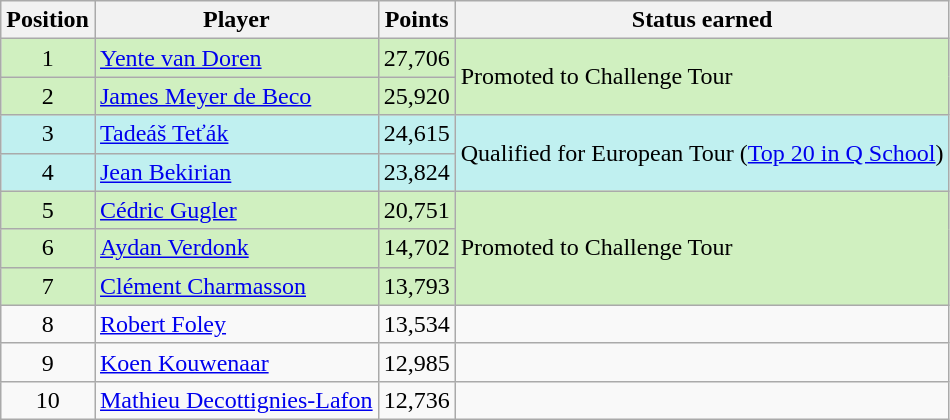<table class=wikitable>
<tr>
<th>Position</th>
<th>Player</th>
<th>Points</th>
<th>Status earned</th>
</tr>
<tr style="background:#D0F0C0;">
<td align=center>1</td>
<td> <a href='#'>Yente van Doren</a></td>
<td align=center>27,706</td>
<td rowspan=2>Promoted to Challenge Tour</td>
</tr>
<tr style="background:#D0F0C0;">
<td align=center>2</td>
<td> <a href='#'>James Meyer de Beco</a></td>
<td align=center>25,920</td>
</tr>
<tr style="background:#C0F0F0;">
<td align=center>3</td>
<td> <a href='#'>Tadeáš Teťák</a></td>
<td align=center>24,615</td>
<td rowspan=2>Qualified for European Tour (<a href='#'>Top 20 in Q School</a>)</td>
</tr>
<tr style="background:#C0F0F0;">
<td align=center>4</td>
<td> <a href='#'>Jean Bekirian</a></td>
<td align=center>23,824</td>
</tr>
<tr style="background:#D0F0C0;">
<td align=center>5</td>
<td> <a href='#'>Cédric Gugler</a></td>
<td align=center>20,751</td>
<td rowspan=3>Promoted to Challenge Tour</td>
</tr>
<tr style="background:#D0F0C0;">
<td align=center>6</td>
<td> <a href='#'>Aydan Verdonk</a></td>
<td align=center>14,702</td>
</tr>
<tr style="background:#D0F0C0;">
<td align=center>7</td>
<td> <a href='#'>Clément Charmasson</a></td>
<td align=center>13,793</td>
</tr>
<tr>
<td align=center>8</td>
<td> <a href='#'>Robert Foley</a></td>
<td align=center>13,534</td>
<td></td>
</tr>
<tr>
<td align=center>9</td>
<td> <a href='#'>Koen Kouwenaar</a></td>
<td align=center>12,985</td>
<td></td>
</tr>
<tr>
<td align=center>10</td>
<td> <a href='#'>Mathieu Decottignies-Lafon</a></td>
<td align=center>12,736</td>
<td></td>
</tr>
</table>
